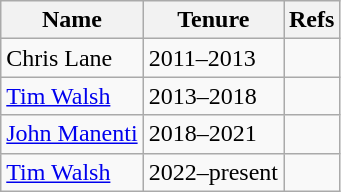<table class="wikitable">
<tr>
<th>Name</th>
<th>Tenure</th>
<th>Refs</th>
</tr>
<tr>
<td>Chris Lane</td>
<td>2011–2013</td>
<td align="center"></td>
</tr>
<tr>
<td><a href='#'>Tim Walsh</a></td>
<td>2013–2018</td>
<td align="center"></td>
</tr>
<tr>
<td><a href='#'>John Manenti</a></td>
<td>2018–2021</td>
<td align="center"></td>
</tr>
<tr>
<td><a href='#'>Tim Walsh</a></td>
<td>2022–present</td>
<td align="center"></td>
</tr>
</table>
